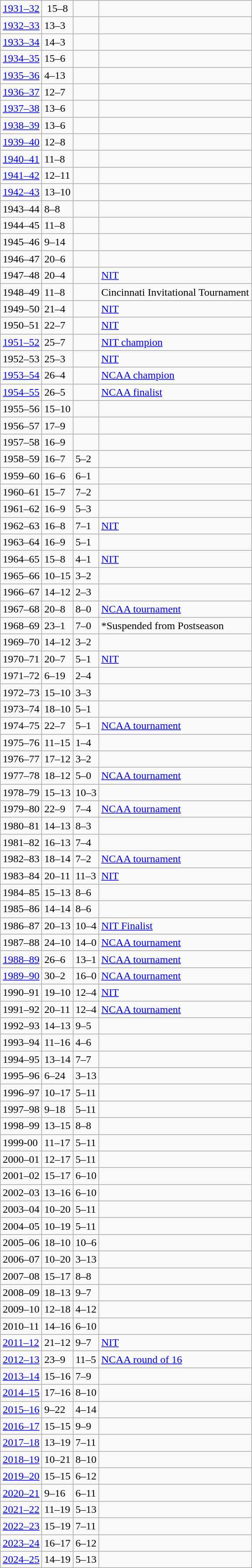<table class="wikitable">
<tr style="text-align:center;">
<td><a href='#'>1931–32</a></td>
<td>15–8</td>
<td></td>
<td></td>
</tr>
<tr>
<td><a href='#'>1932–33</a></td>
<td>13–3</td>
<td></td>
<td></td>
</tr>
<tr>
<td><a href='#'>1933–34</a></td>
<td>14–3</td>
<td></td>
<td></td>
</tr>
<tr>
<td><a href='#'>1934–35</a></td>
<td>15–6</td>
<td></td>
<td></td>
</tr>
<tr>
<td><a href='#'>1935–36</a></td>
<td>4–13</td>
<td></td>
<td></td>
</tr>
<tr>
<td><a href='#'>1936–37</a></td>
<td>12–7</td>
<td></td>
<td></td>
</tr>
<tr>
<td><a href='#'>1937–38</a></td>
<td>13–6</td>
<td></td>
<td></td>
</tr>
<tr>
<td><a href='#'>1938–39</a></td>
<td>13–6</td>
<td></td>
<td></td>
</tr>
<tr>
<td><a href='#'>1939–40</a></td>
<td>12–8</td>
<td></td>
<td></td>
</tr>
<tr>
<td><a href='#'>1940–41</a></td>
<td>11–8</td>
<td></td>
<td></td>
</tr>
<tr>
<td><a href='#'>1941–42</a></td>
<td>12–11</td>
<td></td>
<td></td>
</tr>
<tr>
<td><a href='#'>1942–43</a></td>
<td>13–10</td>
<td></td>
<td></td>
</tr>
<tr>
<td>1943–44</td>
<td>8–8</td>
<td></td>
<td></td>
</tr>
<tr>
<td>1944–45</td>
<td>11–8</td>
<td></td>
<td></td>
</tr>
<tr>
<td>1945–46</td>
<td>9–14</td>
<td></td>
<td></td>
</tr>
<tr>
<td>1946–47</td>
<td>20–6</td>
<td></td>
<td></td>
</tr>
<tr>
<td>1947–48</td>
<td>20–4</td>
<td></td>
<td><a href='#'>NIT</a></td>
</tr>
<tr>
<td>1948–49</td>
<td>11–8</td>
<td></td>
<td>Cincinnati Invitational Tournament</td>
</tr>
<tr>
<td>1949–50</td>
<td>21–4</td>
<td></td>
<td><a href='#'>NIT</a></td>
</tr>
<tr>
<td>1950–51</td>
<td>22–7</td>
<td></td>
<td><a href='#'>NIT</a></td>
</tr>
<tr>
<td><a href='#'>1951–52</a></td>
<td>25–7</td>
<td></td>
<td><a href='#'>NIT champion</a></td>
</tr>
<tr>
<td>1952–53</td>
<td>25–3</td>
<td></td>
<td><a href='#'>NIT</a></td>
</tr>
<tr>
<td><a href='#'>1953–54</a></td>
<td>26–4</td>
<td></td>
<td><a href='#'>NCAA champion</a></td>
</tr>
<tr>
<td><a href='#'>1954–55</a></td>
<td>26–5</td>
<td></td>
<td><a href='#'>NCAA finalist</a></td>
</tr>
<tr>
<td>1955–56</td>
<td>15–10</td>
<td></td>
<td></td>
</tr>
<tr>
<td>1956–57</td>
<td>17–9</td>
<td></td>
<td></td>
</tr>
<tr>
<td>1957–58</td>
<td>16–9</td>
<td></td>
<td></td>
</tr>
<tr>
<td>1958–59</td>
<td>16–7</td>
<td>5–2</td>
<td></td>
</tr>
<tr>
<td>1959–60</td>
<td>16–6</td>
<td>6–1</td>
<td></td>
</tr>
<tr>
<td>1960–61</td>
<td>15–7</td>
<td>7–2</td>
<td></td>
</tr>
<tr>
<td>1961–62</td>
<td>16–9</td>
<td>5–3</td>
<td></td>
</tr>
<tr>
<td>1962–63</td>
<td>16–8</td>
<td>7–1</td>
<td><a href='#'>NIT</a></td>
</tr>
<tr>
<td>1963–64</td>
<td>16–9</td>
<td>5–1</td>
<td></td>
</tr>
<tr>
<td>1964–65</td>
<td>15–8</td>
<td>4–1</td>
<td><a href='#'>NIT</a></td>
</tr>
<tr>
<td>1965–66</td>
<td>10–15</td>
<td>3–2</td>
<td></td>
</tr>
<tr>
<td>1966–67</td>
<td>14–12</td>
<td>2–3</td>
<td></td>
</tr>
<tr>
<td>1967–68</td>
<td>20–8</td>
<td>8–0</td>
<td><a href='#'>NCAA tournament</a></td>
</tr>
<tr>
<td>1968–69</td>
<td>23–1</td>
<td>7–0</td>
<td>*Suspended from Postseason</td>
</tr>
<tr>
<td>1969–70</td>
<td>14–12</td>
<td>3–2</td>
<td></td>
</tr>
<tr>
<td>1970–71</td>
<td>20–7</td>
<td>5–1</td>
<td><a href='#'>NIT</a></td>
</tr>
<tr>
<td>1971–72</td>
<td>6–19</td>
<td>2–4</td>
<td></td>
</tr>
<tr>
<td>1972–73</td>
<td>15–10</td>
<td>3–3</td>
<td></td>
</tr>
<tr>
<td>1973–74</td>
<td>18–10</td>
<td>5–1</td>
<td></td>
</tr>
<tr>
<td>1974–75</td>
<td>22–7</td>
<td>5–1</td>
<td><a href='#'>NCAA tournament</a></td>
</tr>
<tr>
<td>1975–76</td>
<td>11–15</td>
<td>1–4</td>
<td></td>
</tr>
<tr>
<td>1976–77</td>
<td>17–12</td>
<td>3–2</td>
<td></td>
</tr>
<tr>
<td>1977–78</td>
<td>18–12</td>
<td>5–0</td>
<td><a href='#'>NCAA tournament</a></td>
</tr>
<tr>
<td>1978–79</td>
<td>15–13</td>
<td>10–3</td>
<td></td>
</tr>
<tr>
<td>1979–80</td>
<td>22–9</td>
<td>7–4</td>
<td><a href='#'>NCAA tournament</a></td>
</tr>
<tr>
<td>1980–81</td>
<td>14–13</td>
<td>8–3</td>
<td></td>
</tr>
<tr>
<td>1981–82</td>
<td>16–13</td>
<td>7–4</td>
<td></td>
</tr>
<tr>
<td>1982–83</td>
<td>18–14</td>
<td>7–2</td>
<td><a href='#'>NCAA tournament</a></td>
</tr>
<tr>
<td>1983–84</td>
<td>20–11</td>
<td>11–3</td>
<td><a href='#'>NIT</a></td>
</tr>
<tr>
<td>1984–85</td>
<td>15–13</td>
<td>8–6</td>
<td></td>
</tr>
<tr>
<td>1985–86</td>
<td>14–14</td>
<td>8–6</td>
<td></td>
</tr>
<tr>
<td>1986–87</td>
<td>20–13</td>
<td>10–4</td>
<td><a href='#'>NIT Finalist</a></td>
</tr>
<tr>
<td>1987–88</td>
<td>24–10</td>
<td>14–0</td>
<td><a href='#'>NCAA tournament</a></td>
</tr>
<tr>
<td><a href='#'>1988–89</a></td>
<td>26–6</td>
<td>13–1</td>
<td><a href='#'>NCAA tournament</a></td>
</tr>
<tr>
<td><a href='#'>1989–90</a></td>
<td>30–2</td>
<td>16–0</td>
<td><a href='#'>NCAA tournament</a></td>
</tr>
<tr>
<td>1990–91</td>
<td>19–10</td>
<td>12–4</td>
<td><a href='#'>NIT</a></td>
</tr>
<tr>
<td>1991–92</td>
<td>20–11</td>
<td>12–4</td>
<td><a href='#'>NCAA tournament</a></td>
</tr>
<tr>
<td>1992–93</td>
<td>14–13</td>
<td>9–5</td>
<td></td>
</tr>
<tr>
<td>1993–94</td>
<td>11–16</td>
<td>4–6</td>
<td></td>
</tr>
<tr>
<td>1994–95</td>
<td>13–14</td>
<td>7–7</td>
<td></td>
</tr>
<tr>
<td>1995–96</td>
<td>6–24</td>
<td>3–13</td>
<td></td>
</tr>
<tr>
<td>1996–97</td>
<td>10–17</td>
<td>5–11</td>
<td></td>
</tr>
<tr>
<td>1997–98</td>
<td>9–18</td>
<td>5–11</td>
<td></td>
</tr>
<tr>
<td>1998–99</td>
<td>13–15</td>
<td>8–8</td>
<td></td>
</tr>
<tr>
<td>1999-00</td>
<td>11–17</td>
<td>5–11</td>
<td></td>
</tr>
<tr>
<td>2000–01</td>
<td>12–17</td>
<td>5–11</td>
<td></td>
</tr>
<tr>
<td>2001–02</td>
<td>15–17</td>
<td>6–10</td>
<td></td>
</tr>
<tr>
<td>2002–03</td>
<td>13–16</td>
<td>6–10</td>
<td></td>
</tr>
<tr>
<td>2003–04</td>
<td>10–20</td>
<td>5–11</td>
<td></td>
</tr>
<tr>
<td>2004–05</td>
<td>10–19</td>
<td>5–11</td>
<td></td>
</tr>
<tr>
<td>2005–06</td>
<td>18–10</td>
<td>10–6</td>
<td></td>
</tr>
<tr>
<td>2006–07</td>
<td>10–20</td>
<td>3–13</td>
<td></td>
</tr>
<tr>
<td>2007–08</td>
<td>15–17</td>
<td>8–8</td>
<td></td>
</tr>
<tr>
<td>2008–09</td>
<td>18–13</td>
<td>9–7</td>
<td></td>
</tr>
<tr>
<td>2009–10</td>
<td>12–18</td>
<td>4–12</td>
<td></td>
</tr>
<tr>
<td>2010–11</td>
<td>14–16</td>
<td>6–10</td>
<td></td>
</tr>
<tr>
<td><a href='#'>2011–12</a></td>
<td>21–12</td>
<td>9–7</td>
<td><a href='#'>NIT</a></td>
</tr>
<tr>
<td><a href='#'>2012–13</a></td>
<td>23–9</td>
<td>11–5</td>
<td><a href='#'>NCAA round of 16</a></td>
</tr>
<tr>
<td><a href='#'>2013–14</a></td>
<td>15–16</td>
<td>7–9</td>
<td></td>
</tr>
<tr>
<td><a href='#'>2014–15</a></td>
<td>17–16</td>
<td>8–10</td>
<td></td>
</tr>
<tr>
<td><a href='#'>2015–16</a></td>
<td>9–22</td>
<td>4–14</td>
<td></td>
</tr>
<tr>
<td><a href='#'>2016–17</a></td>
<td>15–15</td>
<td>9–9</td>
<td></td>
</tr>
<tr>
<td><a href='#'>2017–18</a></td>
<td>13–19</td>
<td>7–11</td>
<td></td>
</tr>
<tr>
<td><a href='#'>2018–19</a></td>
<td>10–21</td>
<td>8–10</td>
<td></td>
</tr>
<tr>
<td><a href='#'>2019–20</a></td>
<td>15–15</td>
<td>6–12</td>
<td></td>
</tr>
<tr>
<td><a href='#'>2020–21</a></td>
<td>9–16</td>
<td>6–11</td>
<td></td>
</tr>
<tr>
<td><a href='#'>2021–22</a></td>
<td>11–19</td>
<td>5–13</td>
<td></td>
</tr>
<tr>
<td><a href='#'>2022–23</a></td>
<td>15–19</td>
<td>7–11</td>
<td></td>
</tr>
<tr>
<td><a href='#'>2023–24</a></td>
<td>16–17</td>
<td>6–12</td>
<td></td>
</tr>
<tr>
<td><a href='#'>2024–25</a></td>
<td>14–19</td>
<td>5–13</td>
<td></td>
</tr>
</table>
